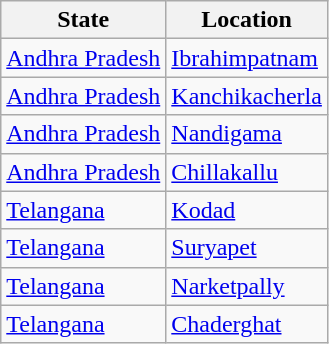<table class="wikitable">
<tr>
<th>State</th>
<th>Location</th>
</tr>
<tr>
<td><a href='#'>Andhra Pradesh</a></td>
<td><a href='#'>Ibrahimpatnam</a></td>
</tr>
<tr>
<td><a href='#'>Andhra Pradesh</a></td>
<td><a href='#'>Kanchikacherla</a></td>
</tr>
<tr>
<td><a href='#'>Andhra Pradesh</a></td>
<td><a href='#'>Nandigama</a></td>
</tr>
<tr>
<td><a href='#'>Andhra Pradesh</a></td>
<td><a href='#'>Chillakallu</a></td>
</tr>
<tr>
<td><a href='#'>Telangana</a></td>
<td><a href='#'>Kodad</a></td>
</tr>
<tr>
<td><a href='#'>Telangana</a></td>
<td><a href='#'>Suryapet</a></td>
</tr>
<tr>
<td><a href='#'>Telangana</a></td>
<td><a href='#'>Narketpally</a></td>
</tr>
<tr>
<td><a href='#'>Telangana</a></td>
<td><a href='#'>Chaderghat</a></td>
</tr>
</table>
